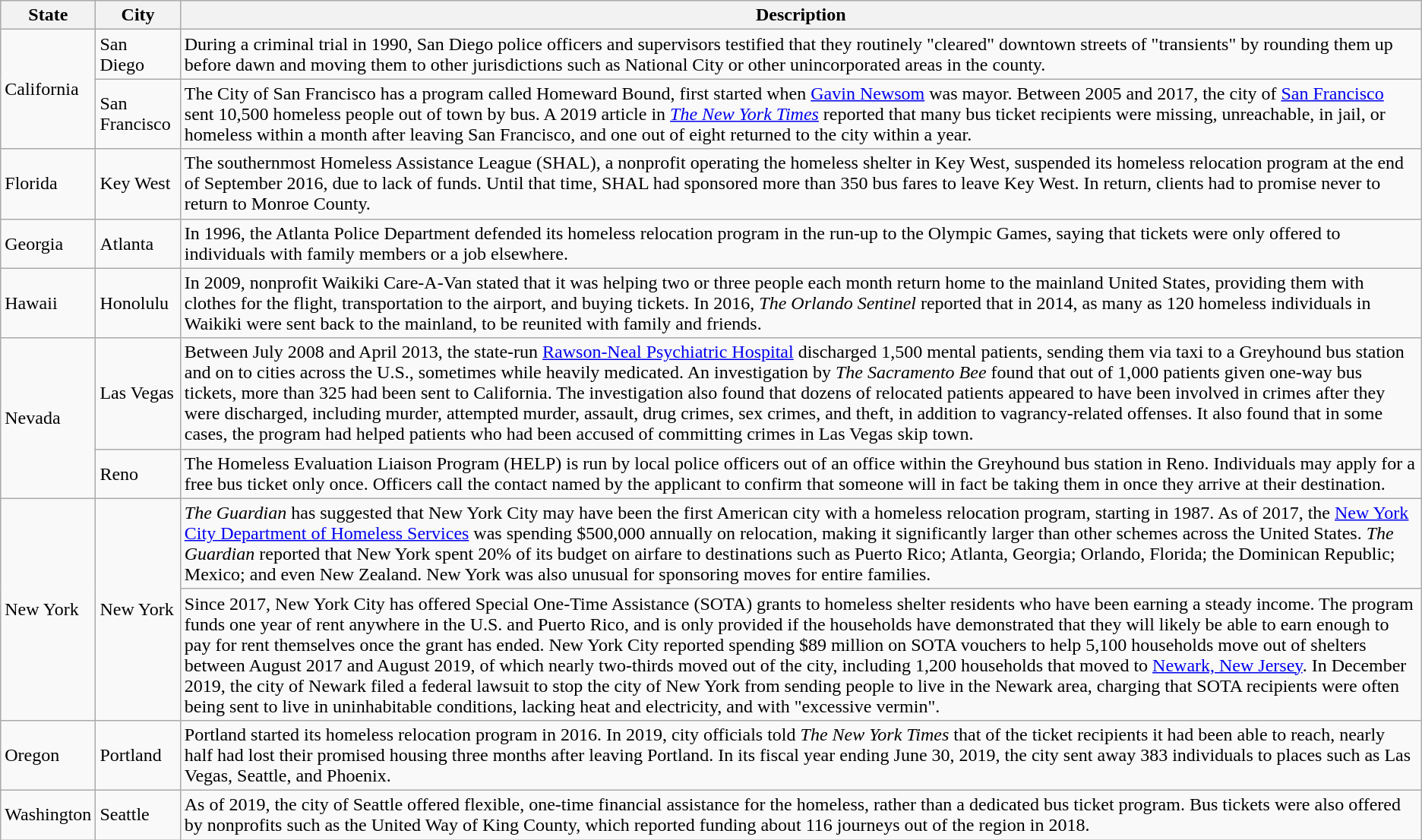<table class="wikitable">
<tr>
<th>State</th>
<th>City</th>
<th>Description</th>
</tr>
<tr>
<td rowspan="2">California</td>
<td>San Diego</td>
<td>During a criminal trial in 1990, San Diego police officers and supervisors testified that they routinely "cleared" downtown streets of "transients" by rounding them up before dawn and moving them to other jurisdictions such as National City or other unincorporated areas in the county.</td>
</tr>
<tr>
<td>San Francisco</td>
<td>The City of San Francisco has a program called Homeward Bound, first started when <a href='#'>Gavin Newsom</a> was mayor. Between 2005 and 2017, the city of <a href='#'>San Francisco</a> sent 10,500 homeless people out of town by bus. A 2019 article in <em><a href='#'>The New York Times</a></em> reported that many bus ticket recipients were missing, unreachable, in jail, or homeless within a month after leaving San Francisco, and one out of eight returned to the city within a year.</td>
</tr>
<tr>
<td>Florida</td>
<td>Key West</td>
<td>The southernmost Homeless Assistance League (SHAL), a nonprofit operating the homeless shelter in Key West, suspended its homeless relocation program at the end of September 2016, due to lack of funds. Until that time, SHAL had sponsored more than 350 bus fares to leave Key West. In return, clients had to promise never to return to Monroe County.</td>
</tr>
<tr>
<td>Georgia</td>
<td>Atlanta</td>
<td>In 1996, the Atlanta Police Department defended its homeless relocation program in the run-up to the Olympic Games, saying that tickets were only offered to individuals with family members or a job elsewhere.</td>
</tr>
<tr>
<td>Hawaii</td>
<td>Honolulu</td>
<td>In 2009, nonprofit Waikiki Care-A-Van stated that it was helping two or three people each month return home to the mainland United States, providing them with clothes for the flight, transportation to the airport, and buying tickets. In 2016, <em>The Orlando Sentinel</em> reported that in 2014, as many as 120 homeless individuals in Waikiki were sent back to the mainland, to be reunited with family and friends.</td>
</tr>
<tr>
<td rowspan="2">Nevada</td>
<td>Las Vegas</td>
<td>Between July 2008 and April 2013, the state-run <a href='#'>Rawson-Neal Psychiatric Hospital</a> discharged 1,500 mental patients, sending them via taxi to a Greyhound bus station and on to cities across the U.S., sometimes while heavily medicated. An investigation by <em>The Sacramento Bee</em> found that out of 1,000 patients given one-way bus tickets, more than 325 had been sent to California. The investigation also found that dozens of relocated patients appeared to have been involved in crimes after they were discharged, including murder, attempted murder, assault, drug crimes, sex crimes, and theft, in addition to vagrancy-related offenses. It also found that in some cases, the program had helped patients who had been accused of committing crimes in Las Vegas skip town.</td>
</tr>
<tr>
<td>Reno</td>
<td>The Homeless Evaluation Liaison Program (HELP) is run by local police officers out of an office within the Greyhound bus station in Reno. Individuals may apply for a free bus ticket only once. Officers call the contact named by the applicant to confirm that someone will in fact be taking them in once they arrive at their destination.</td>
</tr>
<tr>
<td rowspan="2">New York</td>
<td rowspan="2">New York</td>
<td><em>The Guardian</em> has suggested that New York City may have been the first American city with a homeless relocation program, starting in 1987. As of 2017, the <a href='#'>New York City Department of Homeless Services</a> was spending $500,000 annually on relocation, making it significantly larger than other schemes across the United States. <em>The Guardian</em> reported that New York spent 20% of its budget on airfare to destinations such as Puerto Rico; Atlanta, Georgia; Orlando, Florida; the Dominican Republic; Mexico; and even New Zealand. New York was also unusual for sponsoring moves for entire families.</td>
</tr>
<tr>
<td>Since 2017, New York City has offered Special One-Time Assistance (SOTA) grants to homeless shelter residents who have been earning a steady income. The program funds one year of rent anywhere in the U.S. and Puerto Rico, and is only provided if the households have demonstrated that they will likely be able to earn enough to pay for rent themselves once the grant has ended. New York City reported spending $89 million on SOTA vouchers to help 5,100 households move out of shelters between August 2017 and August 2019, of which nearly two-thirds moved out of the city, including 1,200 households that moved to <a href='#'>Newark, New Jersey</a>. In December 2019, the city of Newark filed a federal lawsuit to stop the city of New York from sending people to live in the Newark area, charging that SOTA recipients were often being sent to live in uninhabitable conditions, lacking heat and electricity, and with "excessive vermin".</td>
</tr>
<tr>
<td>Oregon</td>
<td>Portland</td>
<td>Portland started its homeless relocation program in 2016. In 2019, city officials told <em>The New York Times</em> that of the ticket recipients it had been able to reach, nearly half had lost their promised housing three months after leaving Portland. In its fiscal year ending June 30, 2019, the city sent away 383 individuals to places such as Las Vegas, Seattle, and Phoenix.</td>
</tr>
<tr>
<td>Washington</td>
<td>Seattle</td>
<td>As of 2019, the city of Seattle offered flexible, one-time financial assistance for the homeless, rather than a dedicated bus ticket program. Bus tickets were also offered by nonprofits such as the United Way of King County, which reported funding about 116 journeys out of the region in 2018.</td>
</tr>
</table>
